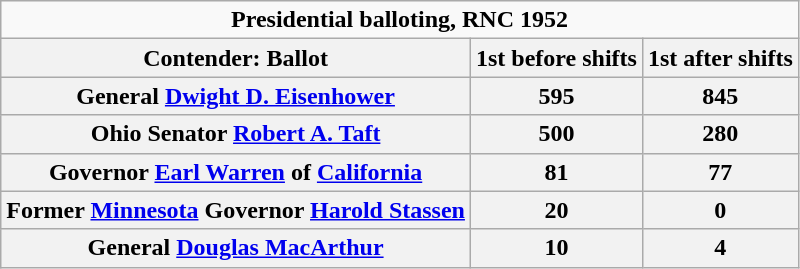<table class="wikitable" style="text-align:center">
<tr>
<td colspan="3"><strong>Presidential balloting, RNC 1952</strong></td>
</tr>
<tr>
<th>Contender: Ballot</th>
<th>1st before shifts</th>
<th>1st after shifts</th>
</tr>
<tr>
<th>General <a href='#'>Dwight D. Eisenhower</a></th>
<th>595</th>
<th>845</th>
</tr>
<tr>
<th>Ohio Senator <a href='#'>Robert A. Taft</a></th>
<th>500</th>
<th>280</th>
</tr>
<tr>
<th>Governor <a href='#'>Earl Warren</a> of <a href='#'>California</a></th>
<th>81</th>
<th>77</th>
</tr>
<tr>
<th>Former <a href='#'>Minnesota</a> Governor <a href='#'>Harold Stassen</a></th>
<th>20</th>
<th>0</th>
</tr>
<tr>
<th>General <a href='#'>Douglas MacArthur</a></th>
<th>10</th>
<th>4</th>
</tr>
</table>
